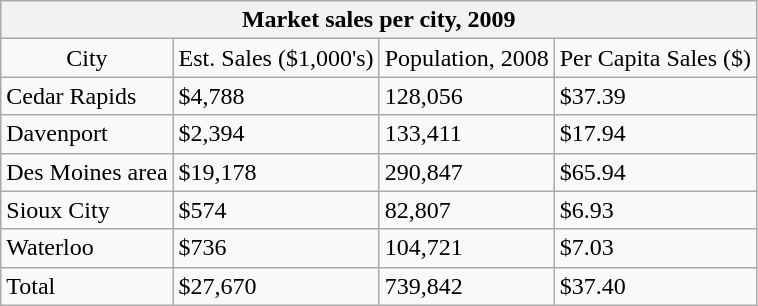<table class="wikitable">
<tr>
<th colspan="4" style="text-align: center;">Market sales per city, 2009</th>
</tr>
<tr>
<td style="text-align: center;">City</td>
<td style="text-align: center;">Est. Sales ($1,000's)</td>
<td style="text-align: center;">Population, 2008</td>
<td style="text-align: center;">Per Capita Sales ($)</td>
</tr>
<tr>
<td>Cedar Rapids</td>
<td>$4,788</td>
<td>128,056</td>
<td>$37.39</td>
</tr>
<tr>
<td>Davenport</td>
<td>$2,394</td>
<td>133,411</td>
<td>$17.94</td>
</tr>
<tr>
<td>Des Moines area</td>
<td>$19,178</td>
<td>290,847</td>
<td>$65.94</td>
</tr>
<tr>
<td>Sioux City</td>
<td>$574</td>
<td>82,807</td>
<td>$6.93</td>
</tr>
<tr>
<td>Waterloo</td>
<td>$736</td>
<td>104,721</td>
<td>$7.03</td>
</tr>
<tr>
<td>Total</td>
<td>$27,670</td>
<td>739,842</td>
<td>$37.40</td>
</tr>
</table>
